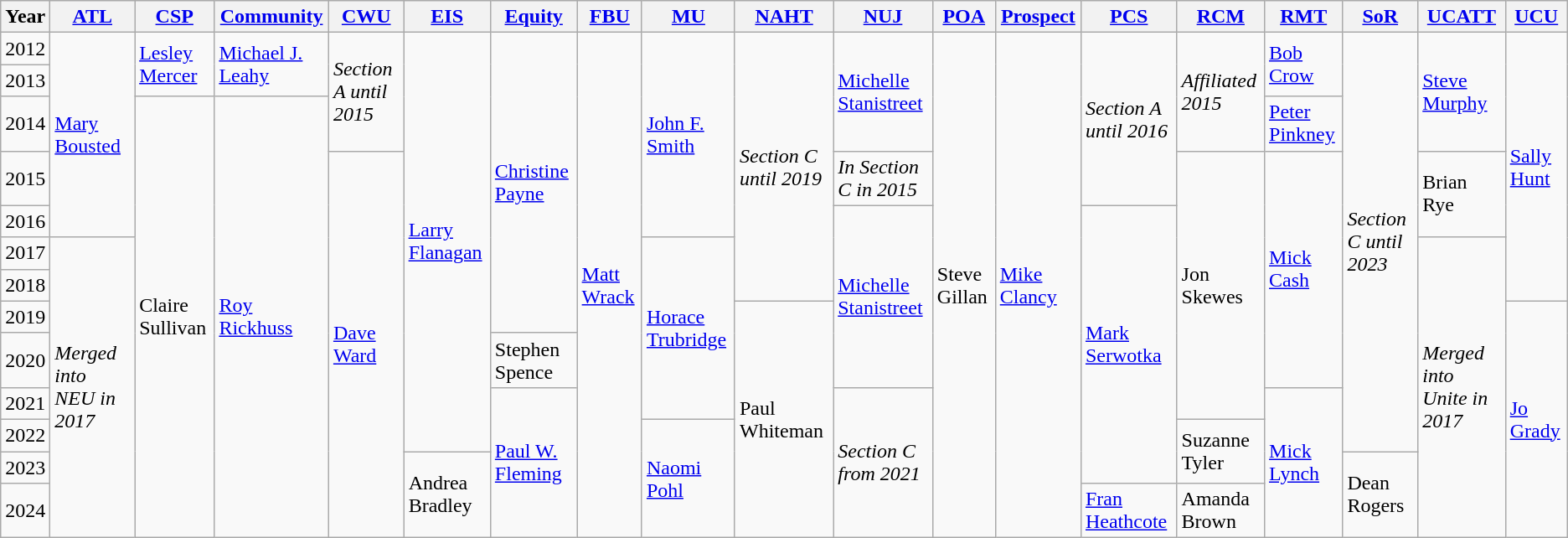<table class="wikitable">
<tr>
<th>Year</th>
<th><a href='#'>ATL</a></th>
<th><a href='#'>CSP</a></th>
<th><a href='#'>Community</a></th>
<th><a href='#'>CWU</a></th>
<th><a href='#'>EIS</a></th>
<th><a href='#'>Equity</a></th>
<th><a href='#'>FBU</a></th>
<th><a href='#'>MU</a></th>
<th><a href='#'>NAHT</a></th>
<th><a href='#'>NUJ</a></th>
<th><a href='#'>POA</a></th>
<th><a href='#'>Prospect</a></th>
<th><a href='#'>PCS</a></th>
<th><a href='#'>RCM</a></th>
<th><a href='#'>RMT</a></th>
<th><a href='#'>SoR</a></th>
<th><a href='#'>UCATT</a></th>
<th><a href='#'>UCU</a></th>
</tr>
<tr>
<td>2012</td>
<td rowspan=5><a href='#'>Mary Bousted</a></td>
<td rowspan=2><a href='#'>Lesley Mercer</a></td>
<td rowspan=2><a href='#'>Michael J. Leahy</a></td>
<td rowspan=3><em>Section A until 2015</em></td>
<td rowspan=11><a href='#'>Larry Flanagan</a></td>
<td rowspan=8><a href='#'>Christine Payne</a></td>
<td rowspan=13><a href='#'>Matt Wrack</a></td>
<td rowspan=5><a href='#'>John F. Smith</a></td>
<td rowspan=7><em>Section C until 2019</em></td>
<td rowspan=3><a href='#'>Michelle Stanistreet</a></td>
<td rowspan=13>Steve Gillan</td>
<td rowspan=13><a href='#'>Mike Clancy</a></td>
<td rowspan=4><em>Section A until 2016</em></td>
<td rowspan=3><em>Affiliated 2015</em></td>
<td rowspan=2><a href='#'>Bob Crow</a></td>
<td rowspan=11><em>Section C until 2023</em></td>
<td rowspan=3><a href='#'>Steve Murphy</a></td>
<td rowspan=7><a href='#'>Sally Hunt</a></td>
</tr>
<tr>
<td>2013</td>
</tr>
<tr>
<td>2014</td>
<td rowspan=11>Claire Sullivan</td>
<td rowspan=11><a href='#'>Roy Rickhuss</a></td>
<td><a href='#'>Peter Pinkney</a></td>
</tr>
<tr>
<td>2015</td>
<td rowspan=10><a href='#'>Dave Ward</a></td>
<td><em>In Section C in 2015</em></td>
<td rowspan=7>Jon Skewes</td>
<td rowspan=6><a href='#'>Mick Cash</a></td>
<td rowspan=2>Brian Rye</td>
</tr>
<tr>
<td>2016</td>
<td rowspan=5><a href='#'>Michelle Stanistreet</a></td>
<td rowspan=8><a href='#'>Mark Serwotka</a></td>
</tr>
<tr>
<td>2017</td>
<td rowspan=8><em>Merged into NEU in 2017</em></td>
<td rowspan=5><a href='#'>Horace Trubridge</a></td>
<td rowspan=8><em>Merged into Unite in 2017</em></td>
</tr>
<tr>
<td>2018</td>
</tr>
<tr>
<td>2019</td>
<td rowspan=6>Paul Whiteman</td>
<td rowspan=6><a href='#'>Jo Grady</a></td>
</tr>
<tr>
<td>2020</td>
<td>Stephen Spence</td>
</tr>
<tr>
<td>2021</td>
<td rowspan=4><a href='#'>Paul W. Fleming</a></td>
<td rowspan=4><em>Section C from 2021</em></td>
<td rowspan=4><a href='#'>Mick Lynch</a></td>
</tr>
<tr>
<td>2022</td>
<td rowspan=3><a href='#'>Naomi Pohl</a></td>
<td rowspan=2>Suzanne Tyler</td>
</tr>
<tr>
<td>2023</td>
<td rowspan=2>Andrea Bradley</td>
<td rowspan=2>Dean Rogers</td>
</tr>
<tr>
<td>2024</td>
<td><a href='#'>Fran Heathcote</a></td>
<td>Amanda Brown</td>
</tr>
</table>
